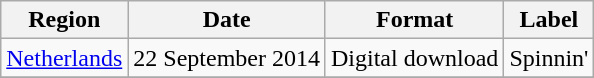<table class=wikitable>
<tr>
<th>Region</th>
<th>Date</th>
<th>Format</th>
<th>Label</th>
</tr>
<tr>
<td><a href='#'>Netherlands</a></td>
<td>22 September 2014</td>
<td>Digital download</td>
<td>Spinnin'</td>
</tr>
<tr>
</tr>
</table>
